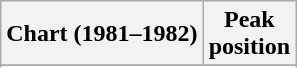<table class="wikitable sortable plainrowheaders" style="text-align:center">
<tr>
<th scope="col">Chart (1981–1982)</th>
<th scope="col">Peak<br>position</th>
</tr>
<tr>
</tr>
<tr>
</tr>
<tr>
</tr>
<tr>
</tr>
<tr>
</tr>
</table>
